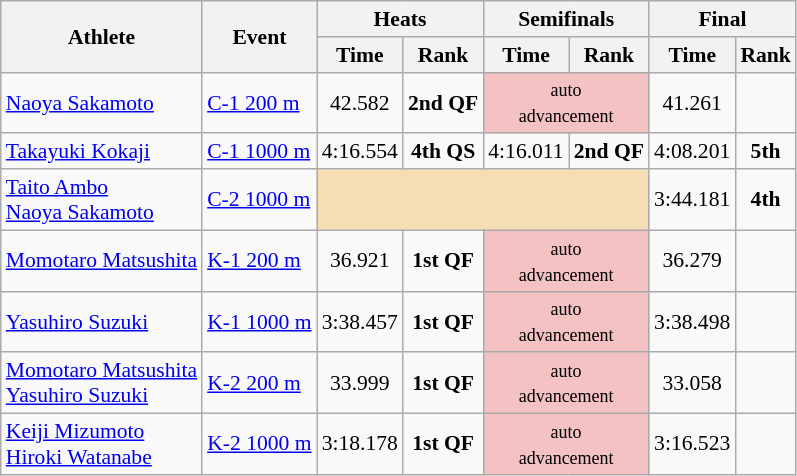<table class=wikitable style="font-size:90%">
<tr>
<th rowspan=2>Athlete</th>
<th rowspan=2>Event</th>
<th colspan=2>Heats</th>
<th colspan=2>Semifinals</th>
<th colspan=2>Final</th>
</tr>
<tr>
<th>Time</th>
<th>Rank</th>
<th>Time</th>
<th>Rank</th>
<th>Time</th>
<th>Rank</th>
</tr>
<tr>
<td><a href='#'>Naoya Sakamoto</a></td>
<td><a href='#'>C-1 200 m</a></td>
<td align=center>42.582</td>
<td align=center><strong>2nd QF</strong></td>
<td colspan="2" style="text-align:center; background:#f4c2c2;"><small>auto<br>advancement</small></td>
<td align=center>41.261</td>
<td align=center></td>
</tr>
<tr>
<td><a href='#'>Takayuki Kokaji</a></td>
<td><a href='#'>C-1 1000 m</a></td>
<td align=center>4:16.554</td>
<td align=center><strong>4th QS</strong></td>
<td align=center>4:16.011</td>
<td align=center><strong>2nd QF</strong></td>
<td align=center>4:08.201</td>
<td align=center><strong>5th</strong></td>
</tr>
<tr>
<td><a href='#'>Taito Ambo</a><br><a href='#'>Naoya Sakamoto</a></td>
<td><a href='#'>C-2 1000 m</a></td>
<td style="background:wheat;" colspan=4></td>
<td align=center>3:44.181</td>
<td align=center><strong>4th</strong></td>
</tr>
<tr>
<td><a href='#'>Momotaro Matsushita</a></td>
<td><a href='#'>K-1 200 m</a></td>
<td align=center>36.921</td>
<td align=center><strong>1st QF</strong></td>
<td colspan="2" style="text-align:center; background:#f4c2c2;"><small>auto<br>advancement</small></td>
<td align=center>36.279</td>
<td align=center></td>
</tr>
<tr>
<td><a href='#'>Yasuhiro Suzuki</a></td>
<td><a href='#'>K-1 1000 m</a></td>
<td align=center>3:38.457</td>
<td align=center><strong>1st QF</strong></td>
<td colspan="2" style="text-align:center; background:#f4c2c2;"><small>auto<br>advancement</small></td>
<td align=center>3:38.498</td>
<td align=center></td>
</tr>
<tr>
<td><a href='#'>Momotaro Matsushita</a><br><a href='#'>Yasuhiro Suzuki</a></td>
<td><a href='#'>K-2 200 m</a></td>
<td align=center>33.999</td>
<td align=center><strong>1st QF</strong></td>
<td colspan="2" style="text-align:center; background:#f4c2c2;"><small>auto<br>advancement</small></td>
<td align=center>33.058</td>
<td align=center></td>
</tr>
<tr>
<td><a href='#'>Keiji Mizumoto</a><br><a href='#'>Hiroki Watanabe</a></td>
<td><a href='#'>K-2 1000 m</a></td>
<td align=center>3:18.178</td>
<td align=center><strong>1st QF</strong></td>
<td colspan="2" style="text-align:center; background:#f4c2c2;"><small>auto<br>advancement</small></td>
<td align=center>3:16.523</td>
<td align=center></td>
</tr>
</table>
